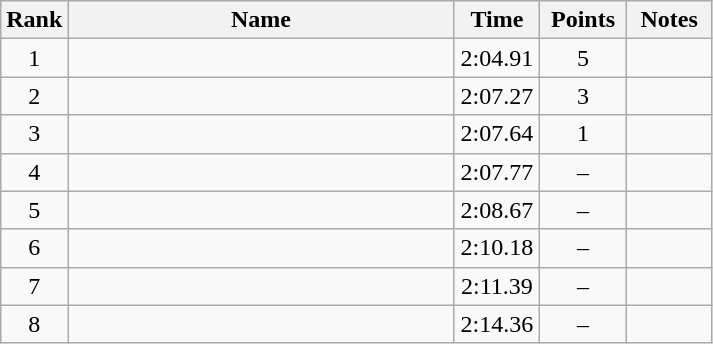<table class="wikitable" style="text-align:center">
<tr>
<th>Rank</th>
<th style="width:250px;">Name</th>
<th style="width:50px;">Time</th>
<th style="width:50px;">Points</th>
<th style="width:50px;">Notes</th>
</tr>
<tr>
<td>1</td>
<td style="text-align:left;"></td>
<td>2:04.91</td>
<td>5</td>
<td></td>
</tr>
<tr>
<td>2</td>
<td style="text-align:left;"></td>
<td>2:07.27</td>
<td>3</td>
<td></td>
</tr>
<tr>
<td>3</td>
<td style="text-align:left;"> </td>
<td>2:07.64</td>
<td>1</td>
<td></td>
</tr>
<tr>
<td>4</td>
<td style="text-align:left;"></td>
<td>2:07.77</td>
<td>–</td>
<td></td>
</tr>
<tr>
<td>5</td>
<td style="text-align:left;"></td>
<td>2:08.67</td>
<td>–</td>
<td></td>
</tr>
<tr>
<td>6</td>
<td style="text-align:left;"> </td>
<td>2:10.18</td>
<td>–</td>
<td></td>
</tr>
<tr>
<td>7</td>
<td style="text-align:left;"> </td>
<td>2:11.39</td>
<td>–</td>
<td></td>
</tr>
<tr>
<td>8</td>
<td style="text-align:left;"> </td>
<td>2:14.36</td>
<td>–</td>
<td></td>
</tr>
</table>
